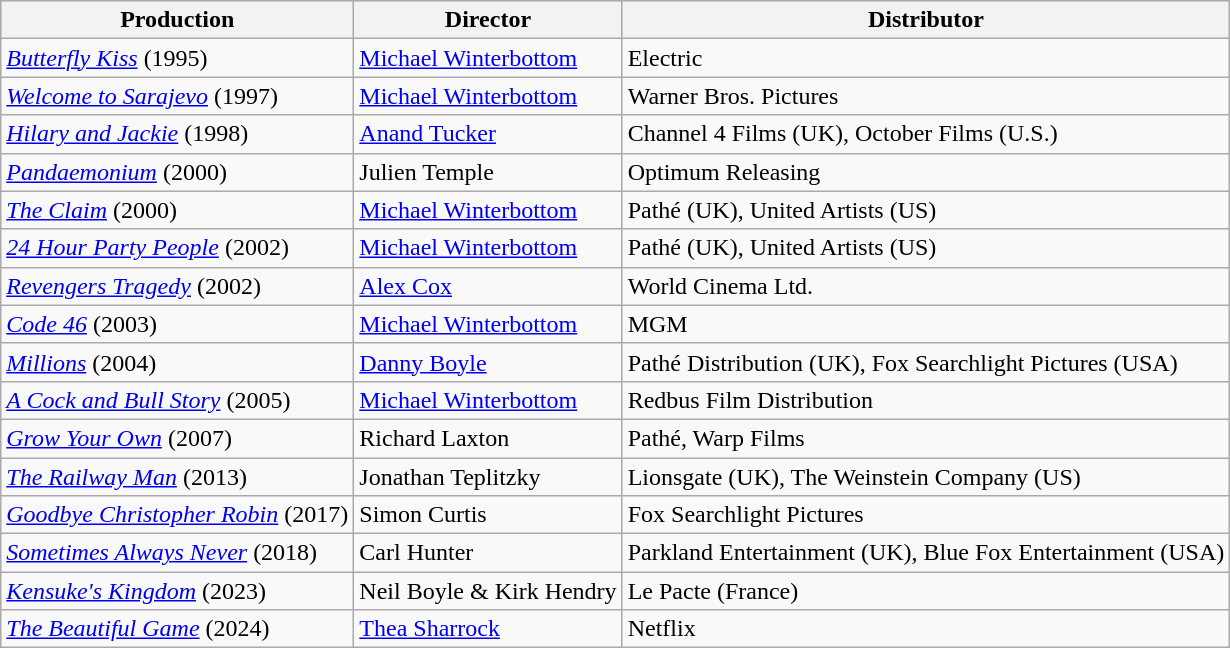<table class="wikitable">
<tr style="background:#ccc; text-align:center;">
<th>Production</th>
<th>Director</th>
<th>Distributor</th>
</tr>
<tr>
<td><em><a href='#'>Butterfly Kiss</a></em> (1995)</td>
<td><a href='#'>Michael Winterbottom</a></td>
<td>Electric</td>
</tr>
<tr>
<td><em><a href='#'>Welcome to Sarajevo</a></em> (1997)</td>
<td><a href='#'>Michael Winterbottom</a></td>
<td>Warner Bros. Pictures</td>
</tr>
<tr>
<td><em><a href='#'>Hilary and Jackie</a></em> (1998)</td>
<td><a href='#'>Anand Tucker</a></td>
<td>Channel 4 Films (UK), October Films (U.S.)</td>
</tr>
<tr>
<td><em><a href='#'>Pandaemonium</a></em> (2000)</td>
<td>Julien Temple</td>
<td>Optimum Releasing</td>
</tr>
<tr>
<td><em><a href='#'>The Claim</a></em> (2000)</td>
<td><a href='#'>Michael Winterbottom</a></td>
<td>Pathé (UK), United Artists (US)</td>
</tr>
<tr>
<td><em><a href='#'>24 Hour Party People</a></em> (2002)</td>
<td><a href='#'>Michael Winterbottom</a></td>
<td>Pathé (UK), United Artists (US)</td>
</tr>
<tr>
<td><em><a href='#'>Revengers Tragedy</a></em> (2002)</td>
<td><a href='#'>Alex Cox</a></td>
<td>World Cinema Ltd.</td>
</tr>
<tr>
<td><em><a href='#'>Code 46</a></em> (2003)</td>
<td><a href='#'>Michael Winterbottom</a></td>
<td>MGM</td>
</tr>
<tr>
<td><em><a href='#'>Millions</a></em> (2004)</td>
<td><a href='#'>Danny Boyle</a></td>
<td>Pathé Distribution (UK), Fox Searchlight Pictures (USA)</td>
</tr>
<tr>
<td><em><a href='#'>A Cock and Bull Story</a></em> (2005)</td>
<td><a href='#'>Michael Winterbottom</a></td>
<td>Redbus Film Distribution</td>
</tr>
<tr>
<td><em><a href='#'>Grow Your Own</a></em> (2007)</td>
<td>Richard Laxton</td>
<td>Pathé, Warp Films</td>
</tr>
<tr>
<td><em><a href='#'>The Railway Man</a></em> (2013)</td>
<td>Jonathan Teplitzky</td>
<td>Lionsgate (UK), The Weinstein Company (US)</td>
</tr>
<tr>
<td><em><a href='#'>Goodbye Christopher Robin</a></em> (2017)</td>
<td>Simon Curtis</td>
<td>Fox Searchlight Pictures</td>
</tr>
<tr>
<td><em><a href='#'>Sometimes Always Never</a></em> (2018)</td>
<td>Carl Hunter</td>
<td>Parkland Entertainment (UK), Blue Fox Entertainment (USA)</td>
</tr>
<tr>
<td><em><a href='#'>Kensuke's Kingdom</a></em> (2023)</td>
<td>Neil Boyle & Kirk Hendry</td>
<td>Le Pacte (France)</td>
</tr>
<tr>
<td><em><a href='#'>The Beautiful Game</a></em> (2024)</td>
<td><a href='#'>Thea Sharrock</a></td>
<td>Netflix</td>
</tr>
</table>
